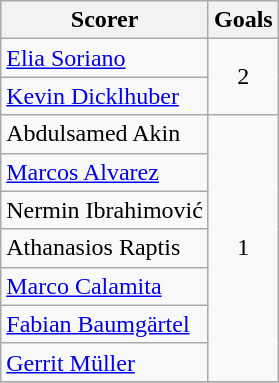<table class="wikitable">
<tr>
<th>Scorer</th>
<th>Goals</th>
</tr>
<tr>
<td> <a href='#'>Elia Soriano</a></td>
<td rowspan="2" align=center>2</td>
</tr>
<tr>
<td> <a href='#'>Kevin Dicklhuber</a></td>
</tr>
<tr>
<td> Abdulsamed Akin</td>
<td rowspan="7" align=center>1</td>
</tr>
<tr>
<td> <a href='#'>Marcos Alvarez</a></td>
</tr>
<tr>
<td> Nermin Ibrahimović</td>
</tr>
<tr>
<td> Athanasios Raptis</td>
</tr>
<tr>
<td> <a href='#'>Marco Calamita</a></td>
</tr>
<tr>
<td> <a href='#'>Fabian Baumgärtel</a></td>
</tr>
<tr>
<td> <a href='#'>Gerrit Müller</a></td>
</tr>
<tr>
</tr>
</table>
